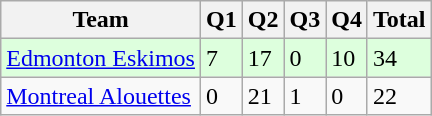<table class="wikitable">
<tr>
<th>Team</th>
<th>Q1</th>
<th>Q2</th>
<th>Q3</th>
<th>Q4</th>
<th>Total</th>
</tr>
<tr style="background-color:#DDFFDD">
<td><a href='#'>Edmonton Eskimos</a></td>
<td>7</td>
<td>17</td>
<td>0</td>
<td>10</td>
<td>34</td>
</tr>
<tr>
<td><a href='#'>Montreal Alouettes</a></td>
<td>0</td>
<td>21</td>
<td>1</td>
<td>0</td>
<td>22</td>
</tr>
</table>
